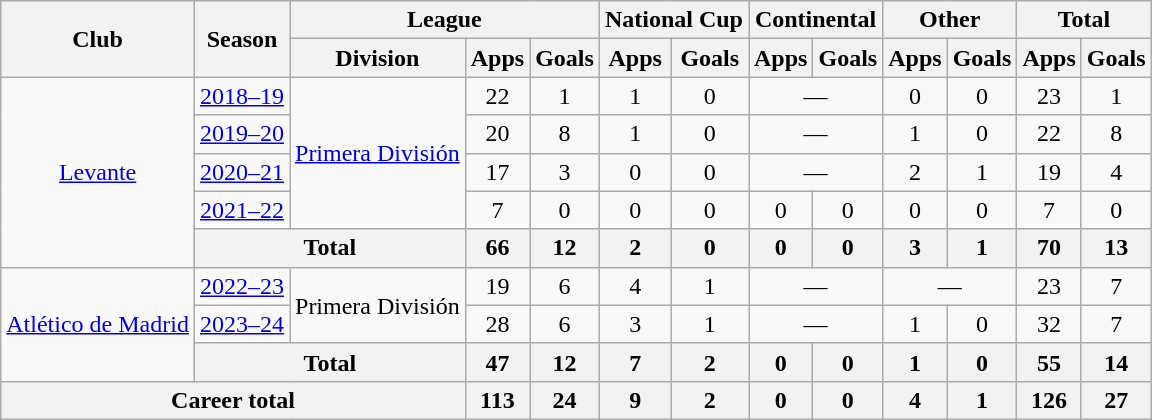<table class="wikitable" style="text-align:center">
<tr>
<th rowspan="2">Club</th>
<th rowspan="2">Season</th>
<th colspan="3">League</th>
<th colspan="2">National Cup</th>
<th colspan="2">Continental</th>
<th colspan="2">Other</th>
<th colspan="2">Total</th>
</tr>
<tr>
<th>Division</th>
<th>Apps</th>
<th>Goals</th>
<th>Apps</th>
<th>Goals</th>
<th>Apps</th>
<th>Goals</th>
<th>Apps</th>
<th>Goals</th>
<th>Apps</th>
<th>Goals</th>
</tr>
<tr>
<td rowspan="5"><a href='#'>Levante</a></td>
<td><a href='#'>2018–19</a></td>
<td rowspan="4"><a href='#'>Primera División</a></td>
<td>22</td>
<td>1</td>
<td>1</td>
<td>0</td>
<td colspan="2">—</td>
<td>0</td>
<td>0</td>
<td>23</td>
<td>1</td>
</tr>
<tr>
<td><a href='#'>2019–20</a></td>
<td>20</td>
<td>8</td>
<td>1</td>
<td>0</td>
<td colspan="2">—</td>
<td>1</td>
<td>0</td>
<td>22</td>
<td>8</td>
</tr>
<tr>
<td><a href='#'>2020–21</a></td>
<td>17</td>
<td>3</td>
<td>0</td>
<td>0</td>
<td colspan="2">—</td>
<td>2</td>
<td>1</td>
<td>19</td>
<td>4</td>
</tr>
<tr>
<td><a href='#'>2021–22</a></td>
<td>7</td>
<td>0</td>
<td>0</td>
<td>0</td>
<td>0</td>
<td>0</td>
<td>0</td>
<td>0</td>
<td>7</td>
<td>0</td>
</tr>
<tr>
<th colspan="2">Total</th>
<th>66</th>
<th>12</th>
<th>2</th>
<th>0</th>
<th>0</th>
<th>0</th>
<th>3</th>
<th>1</th>
<th>70</th>
<th>13</th>
</tr>
<tr>
<td rowspan="3"><a href='#'>Atlético de Madrid</a></td>
<td><a href='#'>2022–23</a></td>
<td rowspan="2">Primera División</td>
<td>19</td>
<td>6</td>
<td>4</td>
<td>1</td>
<td colspan="2">—</td>
<td colspan="2">—</td>
<td>23</td>
<td>7</td>
</tr>
<tr>
<td><a href='#'>2023–24</a></td>
<td>28</td>
<td>6</td>
<td>3</td>
<td>1</td>
<td colspan="2">—</td>
<td>1</td>
<td>0</td>
<td>32</td>
<td>7</td>
</tr>
<tr>
<th colspan="2">Total</th>
<th>47</th>
<th>12</th>
<th>7</th>
<th>2</th>
<th>0</th>
<th>0</th>
<th>1</th>
<th>0</th>
<th>55</th>
<th>14</th>
</tr>
<tr>
<th colspan="3">Career total</th>
<th>113</th>
<th>24</th>
<th>9</th>
<th>2</th>
<th>0</th>
<th>0</th>
<th>4</th>
<th>1</th>
<th>126</th>
<th>27</th>
</tr>
</table>
